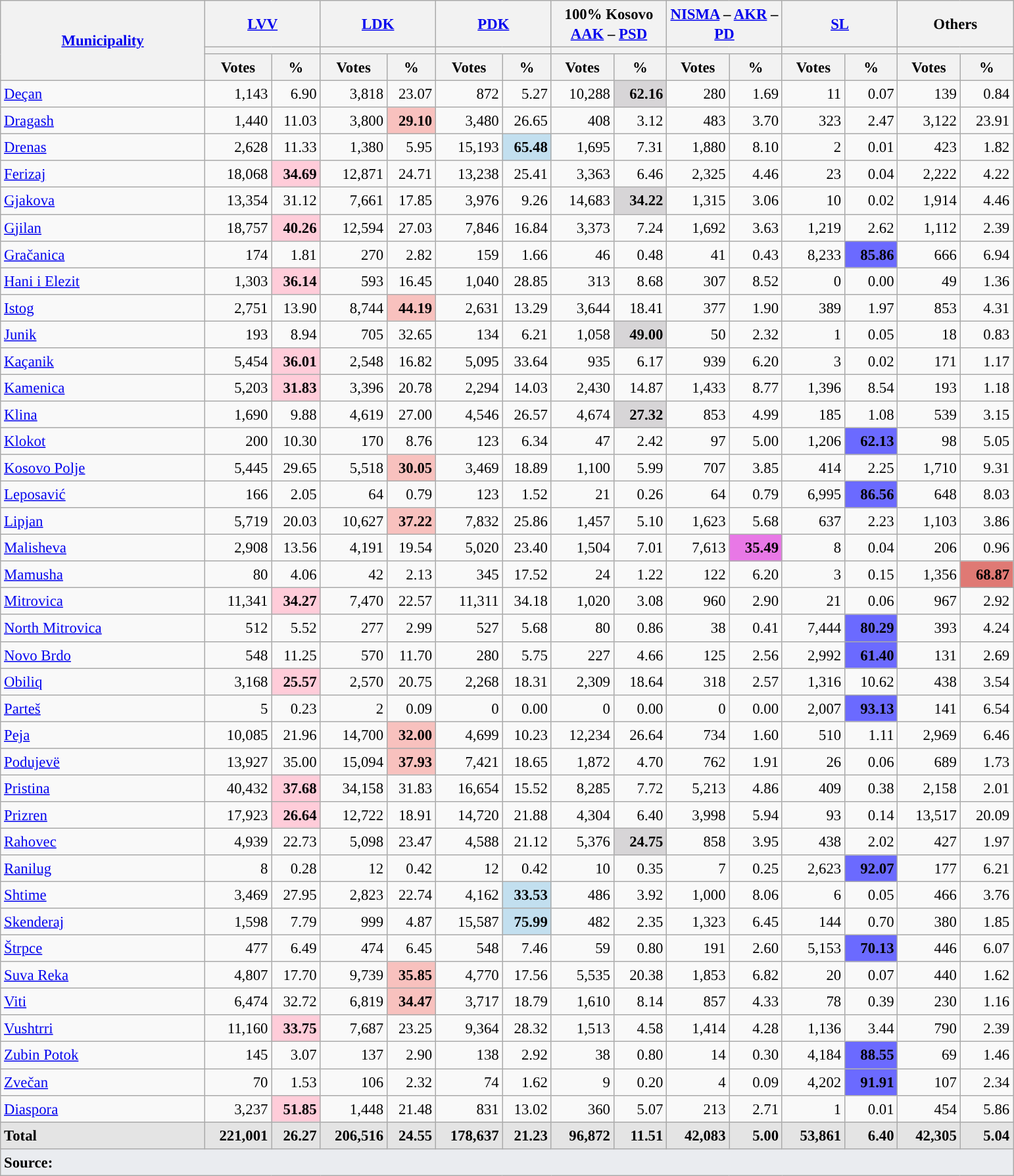<table class="wikitable sortable collapsible mw-datatable" style="text-align:right; font-size:95%; line-height:20px">
<tr>
<th width="200" rowspan="3"><a href='#'>Municipality</a></th>
<th width="110" colspan="2"><a href='#'>LVV</a></th>
<th width="110" colspan="2"><a href='#'>LDK</a></th>
<th width="110" colspan="2"><a href='#'>PDK</a></th>
<th width="110" colspan="2">100% Κosovo<br> <a href='#'>AAK</a> – <a href='#'>PSD</a></th>
<th width="110" colspan="2"><a href='#'>NISMA</a> – <a href='#'>AKR</a> – <a href='#'>PD</a></th>
<th width="110" colspan="2"><a href='#'>SL</a></th>
<th width="110" colspan="2">Others</th>
</tr>
<tr>
<th colspan="2" style="background:"></th>
<th colspan="2" style="background:"></th>
<th colspan="2" style="background:"></th>
<th colspan="2" style="background:"></th>
<th colspan="2" style="background:"></th>
<th colspan="2" style="background:"></th>
<th colspan="2" style="background:"></th>
</tr>
<tr>
<th>Votes</th>
<th>%</th>
<th>Votes</th>
<th>%</th>
<th>Votes</th>
<th>%</th>
<th>Votes</th>
<th>%</th>
<th>Votes</th>
<th>%</th>
<th>Votes</th>
<th>%</th>
<th>Votes</th>
<th>%</th>
</tr>
<tr>
<td align="left"><a href='#'>Deçan</a></td>
<td>1,143</td>
<td>6.90</td>
<td>3,818</td>
<td>23.07</td>
<td>872</td>
<td>5.27</td>
<td>10,288</td>
<td style="background:#D7D5D7"><strong>62.16</strong></td>
<td>280</td>
<td>1.69</td>
<td>11</td>
<td>0.07</td>
<td>139</td>
<td>0.84</td>
</tr>
<tr>
<td align="left"><a href='#'>Dragash</a></td>
<td>1,440</td>
<td>11.03</td>
<td>3,800</td>
<td style="background:#F8C1BE"><strong>29.10</strong></td>
<td>3,480</td>
<td>26.65</td>
<td>408</td>
<td>3.12</td>
<td>483</td>
<td>3.70</td>
<td>323</td>
<td>2.47</td>
<td>3,122</td>
<td>23.91</td>
</tr>
<tr>
<td align="left"><a href='#'>Drenas</a></td>
<td>2,628</td>
<td>11.33</td>
<td>1,380</td>
<td>5.95</td>
<td>15,193</td>
<td style="background:#C2DFEF"><strong>65.48</strong></td>
<td>1,695</td>
<td>7.31</td>
<td>1,880</td>
<td>8.10</td>
<td>2</td>
<td>0.01</td>
<td>423</td>
<td>1.82</td>
</tr>
<tr>
<td align="left"><a href='#'>Ferizaj</a></td>
<td>18,068</td>
<td style="background:#FFCCD9"><strong>34.69</strong></td>
<td>12,871</td>
<td>24.71</td>
<td>13,238</td>
<td>25.41</td>
<td>3,363</td>
<td>6.46</td>
<td>2,325</td>
<td>4.46</td>
<td>23</td>
<td>0.04</td>
<td>2,222</td>
<td>4.22</td>
</tr>
<tr>
<td align="left"><a href='#'>Gjakova</a></td>
<td>13,354</td>
<td>31.12</td>
<td>7,661</td>
<td>17.85</td>
<td>3,976</td>
<td>9.26</td>
<td>14,683</td>
<td style="background:#D7D5D7"><strong>34.22</strong></td>
<td>1,315</td>
<td>3.06</td>
<td>10</td>
<td>0.02</td>
<td>1,914</td>
<td>4.46</td>
</tr>
<tr>
<td align="left"><a href='#'>Gjilan</a></td>
<td>18,757</td>
<td style="background:#FFCCD9"><strong>40.26</strong></td>
<td>12,594</td>
<td>27.03</td>
<td>7,846</td>
<td>16.84</td>
<td>3,373</td>
<td>7.24</td>
<td>1,692</td>
<td>3.63</td>
<td>1,219</td>
<td>2.62</td>
<td>1,112</td>
<td>2.39</td>
</tr>
<tr>
<td align="left"><a href='#'>Gračanica</a></td>
<td>174</td>
<td>1.81</td>
<td>270</td>
<td>2.82</td>
<td>159</td>
<td>1.66</td>
<td>46</td>
<td>0.48</td>
<td>41</td>
<td>0.43</td>
<td>8,233</td>
<td style="background:#6B6AFF"><strong>85.86</strong></td>
<td>666</td>
<td>6.94</td>
</tr>
<tr>
<td align="left"><a href='#'>Hani i Elezit</a></td>
<td>1,303</td>
<td style="background:#FFCCD9"><strong>36.14</strong></td>
<td>593</td>
<td>16.45</td>
<td>1,040</td>
<td>28.85</td>
<td>313</td>
<td>8.68</td>
<td>307</td>
<td>8.52</td>
<td>0</td>
<td>0.00</td>
<td>49</td>
<td>1.36</td>
</tr>
<tr>
<td align="left"><a href='#'>Istog</a></td>
<td>2,751</td>
<td>13.90</td>
<td>8,744</td>
<td style="background:#F8C1BE"><strong>44.19</strong></td>
<td>2,631</td>
<td>13.29</td>
<td>3,644</td>
<td>18.41</td>
<td>377</td>
<td>1.90</td>
<td>389</td>
<td>1.97</td>
<td>853</td>
<td>4.31</td>
</tr>
<tr>
<td align="left"><a href='#'>Junik</a></td>
<td>193</td>
<td>8.94</td>
<td>705</td>
<td>32.65</td>
<td>134</td>
<td>6.21</td>
<td>1,058</td>
<td style="background:#D7D5D7"><strong>49.00</strong></td>
<td>50</td>
<td>2.32</td>
<td>1</td>
<td>0.05</td>
<td>18</td>
<td>0.83</td>
</tr>
<tr>
<td align="left"><a href='#'>Kaçanik</a></td>
<td>5,454</td>
<td style="background:#FFCCD9"><strong>36.01</strong></td>
<td>2,548</td>
<td>16.82</td>
<td>5,095</td>
<td>33.64</td>
<td>935</td>
<td>6.17</td>
<td>939</td>
<td>6.20</td>
<td>3</td>
<td>0.02</td>
<td>171</td>
<td>1.17</td>
</tr>
<tr>
<td align="left"><a href='#'>Kamenica</a></td>
<td>5,203</td>
<td style="background:#FFCCD9"><strong>31.83</strong></td>
<td>3,396</td>
<td>20.78</td>
<td>2,294</td>
<td>14.03</td>
<td>2,430</td>
<td>14.87</td>
<td>1,433</td>
<td>8.77</td>
<td>1,396</td>
<td>8.54</td>
<td>193</td>
<td>1.18</td>
</tr>
<tr>
<td align="left"><a href='#'>Klina</a></td>
<td>1,690</td>
<td>9.88</td>
<td>4,619</td>
<td>27.00</td>
<td>4,546</td>
<td>26.57</td>
<td>4,674</td>
<td style="background:#D7D5D7"><strong>27.32</strong></td>
<td>853</td>
<td>4.99</td>
<td>185</td>
<td>1.08</td>
<td>539</td>
<td>3.15</td>
</tr>
<tr>
<td align="left"><a href='#'>Klokot</a></td>
<td>200</td>
<td>10.30</td>
<td>170</td>
<td>8.76</td>
<td>123</td>
<td>6.34</td>
<td>47</td>
<td>2.42</td>
<td>97</td>
<td>5.00</td>
<td>1,206</td>
<td style="background:#6B6AFF"><strong>62.13</strong></td>
<td>98</td>
<td>5.05</td>
</tr>
<tr>
<td align="left"><a href='#'>Kosovo Polje</a></td>
<td>5,445</td>
<td>29.65</td>
<td>5,518</td>
<td style="background:#F8C1BE"><strong>30.05</strong></td>
<td>3,469</td>
<td>18.89</td>
<td>1,100</td>
<td>5.99</td>
<td>707</td>
<td>3.85</td>
<td>414</td>
<td>2.25</td>
<td>1,710</td>
<td>9.31</td>
</tr>
<tr>
<td align="left"><a href='#'>Leposavić</a></td>
<td>166</td>
<td>2.05</td>
<td>64</td>
<td>0.79</td>
<td>123</td>
<td>1.52</td>
<td>21</td>
<td>0.26</td>
<td>64</td>
<td>0.79</td>
<td>6,995</td>
<td style="background:#6B6AFF"><strong>86.56</strong></td>
<td>648</td>
<td>8.03</td>
</tr>
<tr>
<td align="left"><a href='#'>Lipjan</a></td>
<td>5,719</td>
<td>20.03</td>
<td>10,627</td>
<td style="background:#F8C1BE"><strong>37.22</strong></td>
<td>7,832</td>
<td>25.86</td>
<td>1,457</td>
<td>5.10</td>
<td>1,623</td>
<td>5.68</td>
<td>637</td>
<td>2.23</td>
<td>1,103</td>
<td>3.86</td>
</tr>
<tr>
<td align="left"><a href='#'>Malisheva</a></td>
<td>2,908</td>
<td>13.56</td>
<td>4,191</td>
<td>19.54</td>
<td>5,020</td>
<td>23.40</td>
<td>1,504</td>
<td>7.01</td>
<td>7,613</td>
<td style="background:#E878E6"><strong>35.49</strong></td>
<td>8</td>
<td>0.04</td>
<td>206</td>
<td>0.96</td>
</tr>
<tr>
<td align="left"><a href='#'>Mamusha</a></td>
<td>80</td>
<td>4.06</td>
<td>42</td>
<td>2.13</td>
<td>345</td>
<td>17.52</td>
<td>24</td>
<td>1.22</td>
<td>122</td>
<td>6.20</td>
<td>3</td>
<td>0.15</td>
<td>1,356</td>
<td style="background:#DF7974"><strong>68.87</strong></td>
</tr>
<tr>
<td align="left"><a href='#'>Mitrovica</a></td>
<td>11,341</td>
<td style="background:#FFCCD9"><strong>34.27</strong></td>
<td>7,470</td>
<td>22.57</td>
<td>11,311</td>
<td>34.18</td>
<td>1,020</td>
<td>3.08</td>
<td>960</td>
<td>2.90</td>
<td>21</td>
<td>0.06</td>
<td>967</td>
<td>2.92</td>
</tr>
<tr>
<td align="left"><a href='#'>North Mitrovica</a></td>
<td>512</td>
<td>5.52</td>
<td>277</td>
<td>2.99</td>
<td>527</td>
<td>5.68</td>
<td>80</td>
<td>0.86</td>
<td>38</td>
<td>0.41</td>
<td>7,444</td>
<td style="background:#6B6AFF"><strong>80.29</strong></td>
<td>393</td>
<td>4.24</td>
</tr>
<tr>
<td align="left"><a href='#'>Novo Brdo</a></td>
<td>548</td>
<td>11.25</td>
<td>570</td>
<td>11.70</td>
<td>280</td>
<td>5.75</td>
<td>227</td>
<td>4.66</td>
<td>125</td>
<td>2.56</td>
<td>2,992</td>
<td style="background:#6B6AFF"><strong>61.40</strong></td>
<td>131</td>
<td>2.69</td>
</tr>
<tr>
<td align="left"><a href='#'>Obiliq</a></td>
<td>3,168</td>
<td style="background:#FFCCD9"><strong>25.57</strong></td>
<td>2,570</td>
<td>20.75</td>
<td>2,268</td>
<td>18.31</td>
<td>2,309</td>
<td>18.64</td>
<td>318</td>
<td>2.57</td>
<td>1,316</td>
<td>10.62</td>
<td>438</td>
<td>3.54</td>
</tr>
<tr>
<td align="left"><a href='#'>Parteš</a></td>
<td>5</td>
<td>0.23</td>
<td>2</td>
<td>0.09</td>
<td>0</td>
<td>0.00</td>
<td>0</td>
<td>0.00</td>
<td>0</td>
<td>0.00</td>
<td>2,007</td>
<td style="background:#6B6AFF"><strong>93.13</strong></td>
<td>141</td>
<td>6.54</td>
</tr>
<tr>
<td align="left"><a href='#'>Peja</a></td>
<td>10,085</td>
<td>21.96</td>
<td>14,700</td>
<td style="background:#F8C1BE"><strong>32.00</strong></td>
<td>4,699</td>
<td>10.23</td>
<td>12,234</td>
<td>26.64</td>
<td>734</td>
<td>1.60</td>
<td>510</td>
<td>1.11</td>
<td>2,969</td>
<td>6.46</td>
</tr>
<tr>
<td align="left"><a href='#'>Podujevë</a></td>
<td>13,927</td>
<td>35.00</td>
<td>15,094</td>
<td style="background:#F8C1BE"><strong>37.93</strong></td>
<td>7,421</td>
<td>18.65</td>
<td>1,872</td>
<td>4.70</td>
<td>762</td>
<td>1.91</td>
<td>26</td>
<td>0.06</td>
<td>689</td>
<td>1.73</td>
</tr>
<tr>
<td align="left"><a href='#'>Pristina</a></td>
<td>40,432</td>
<td style="background:#FFCCD9"><strong>37.68</strong></td>
<td>34,158</td>
<td>31.83</td>
<td>16,654</td>
<td>15.52</td>
<td>8,285</td>
<td>7.72</td>
<td>5,213</td>
<td>4.86</td>
<td>409</td>
<td>0.38</td>
<td>2,158</td>
<td>2.01</td>
</tr>
<tr>
<td align="left"><a href='#'>Prizren</a></td>
<td>17,923</td>
<td style="background:#FFCCD9"><strong>26.64</strong></td>
<td>12,722</td>
<td>18.91</td>
<td>14,720</td>
<td>21.88</td>
<td>4,304</td>
<td>6.40</td>
<td>3,998</td>
<td>5.94</td>
<td>93</td>
<td>0.14</td>
<td>13,517</td>
<td>20.09</td>
</tr>
<tr>
<td align="left"><a href='#'>Rahovec</a></td>
<td>4,939</td>
<td>22.73</td>
<td>5,098</td>
<td>23.47</td>
<td>4,588</td>
<td>21.12</td>
<td>5,376</td>
<td style="background:#D7D5D7"><strong>24.75</strong></td>
<td>858</td>
<td>3.95</td>
<td>438</td>
<td>2.02</td>
<td>427</td>
<td>1.97</td>
</tr>
<tr>
<td align="left"><a href='#'>Ranilug</a></td>
<td>8</td>
<td>0.28</td>
<td>12</td>
<td>0.42</td>
<td>12</td>
<td>0.42</td>
<td>10</td>
<td>0.35</td>
<td>7</td>
<td>0.25</td>
<td>2,623</td>
<td style="background:#6B6AFF"><strong>92.07</strong></td>
<td>177</td>
<td>6.21</td>
</tr>
<tr>
<td align="left"><a href='#'>Shtime</a></td>
<td>3,469</td>
<td>27.95</td>
<td>2,823</td>
<td>22.74</td>
<td>4,162</td>
<td style="background:#C2DFEF"><strong>33.53</strong></td>
<td>486</td>
<td>3.92</td>
<td>1,000</td>
<td>8.06</td>
<td>6</td>
<td>0.05</td>
<td>466</td>
<td>3.76</td>
</tr>
<tr>
<td align="left"><a href='#'>Skenderaj</a></td>
<td>1,598</td>
<td>7.79</td>
<td>999</td>
<td>4.87</td>
<td>15,587</td>
<td style="background:#C2DFEF"><strong>75.99</strong></td>
<td>482</td>
<td>2.35</td>
<td>1,323</td>
<td>6.45</td>
<td>144</td>
<td>0.70</td>
<td>380</td>
<td>1.85</td>
</tr>
<tr>
<td align="left"><a href='#'>Štrpce</a></td>
<td>477</td>
<td>6.49</td>
<td>474</td>
<td>6.45</td>
<td>548</td>
<td>7.46</td>
<td>59</td>
<td>0.80</td>
<td>191</td>
<td>2.60</td>
<td>5,153</td>
<td style="background:#6B6AFF"><strong>70.13</strong></td>
<td>446</td>
<td>6.07</td>
</tr>
<tr>
<td align="left"><a href='#'>Suva Reka</a></td>
<td>4,807</td>
<td>17.70</td>
<td>9,739</td>
<td style="background:#F8C1BE"><strong>35.85</strong></td>
<td>4,770</td>
<td>17.56</td>
<td>5,535</td>
<td>20.38</td>
<td>1,853</td>
<td>6.82</td>
<td>20</td>
<td>0.07</td>
<td>440</td>
<td>1.62</td>
</tr>
<tr>
<td align="left"><a href='#'>Viti</a></td>
<td>6,474</td>
<td>32.72</td>
<td>6,819</td>
<td style="background:#F8C1BE"><strong>34.47</strong></td>
<td>3,717</td>
<td>18.79</td>
<td>1,610</td>
<td>8.14</td>
<td>857</td>
<td>4.33</td>
<td>78</td>
<td>0.39</td>
<td>230</td>
<td>1.16</td>
</tr>
<tr>
<td align="left"><a href='#'>Vushtrri</a></td>
<td>11,160</td>
<td style="background:#FFCCD9"><strong>33.75</strong></td>
<td>7,687</td>
<td>23.25</td>
<td>9,364</td>
<td>28.32</td>
<td>1,513</td>
<td>4.58</td>
<td>1,414</td>
<td>4.28</td>
<td>1,136</td>
<td>3.44</td>
<td>790</td>
<td>2.39</td>
</tr>
<tr>
<td align="left"><a href='#'>Zubin Potok</a></td>
<td>145</td>
<td>3.07</td>
<td>137</td>
<td>2.90</td>
<td>138</td>
<td>2.92</td>
<td>38</td>
<td>0.80</td>
<td>14</td>
<td>0.30</td>
<td>4,184</td>
<td style="background:#6B6AFF"><strong>88.55</strong></td>
<td>69</td>
<td>1.46</td>
</tr>
<tr>
<td align="left"><a href='#'>Zvečan</a></td>
<td>70</td>
<td>1.53</td>
<td>106</td>
<td>2.32</td>
<td>74</td>
<td>1.62</td>
<td>9</td>
<td>0.20</td>
<td>4</td>
<td>0.09</td>
<td>4,202</td>
<td style="background:#6B6AFF"><strong>91.91</strong></td>
<td>107</td>
<td>2.34</td>
</tr>
<tr>
<td align="left"><a href='#'>Diaspora</a></td>
<td>3,237</td>
<td style="background:#FFCCD9"><strong>51.85</strong></td>
<td>1,448</td>
<td>21.48</td>
<td>831</td>
<td>13.02</td>
<td>360</td>
<td>5.07</td>
<td>213</td>
<td>2.71</td>
<td>1</td>
<td>0.01</td>
<td>454</td>
<td>5.86</td>
</tr>
<tr class="sortbottom" style="font-weight:bold; background:#E4E4E4;">
<td align="left">Total</td>
<td>221,001</td>
<td>26.27</td>
<td>206,516</td>
<td>24.55</td>
<td>178,637</td>
<td>21.23</td>
<td>96,872</td>
<td>11.51</td>
<td>42,083</td>
<td>5.00</td>
<td>53,861</td>
<td>6.40</td>
<td>42,305</td>
<td>5.04</td>
</tr>
<tr class="sortbottom">
<td colspan="15" style="text-align:left; background-color:#eaecf0"><strong>Source: </strong></td>
</tr>
</table>
